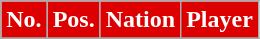<table class="wikitable sortable">
<tr>
<th style="background:#DD0000; color:#FFFFFF;" scope="col">No.</th>
<th style="background:#DD0000; color:#FFFFFF;" scope="col">Pos.</th>
<th style="background:#DD0000; color:#FFFFFF;" scope="col">Nation</th>
<th style="background:#DD0000; color:#FFFFFF;" scope="col">Player</th>
</tr>
<tr>
</tr>
</table>
